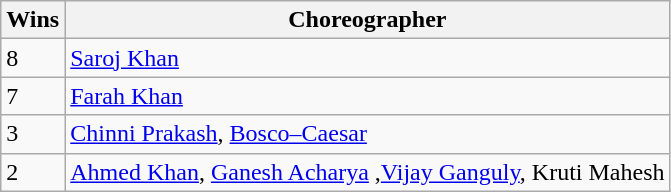<table class="wikitable">
<tr>
<th>Wins</th>
<th>Choreographer</th>
</tr>
<tr>
<td>8</td>
<td><a href='#'>Saroj Khan</a></td>
</tr>
<tr>
<td>7</td>
<td><a href='#'>Farah Khan</a></td>
</tr>
<tr>
<td>3</td>
<td><a href='#'>Chinni Prakash</a>, <a href='#'>Bosco–Caesar</a></td>
</tr>
<tr>
<td>2</td>
<td><a href='#'>Ahmed Khan</a>, <a href='#'>Ganesh Acharya</a> ,<a href='#'>Vijay Ganguly</a>, Kruti Mahesh</td>
</tr>
</table>
